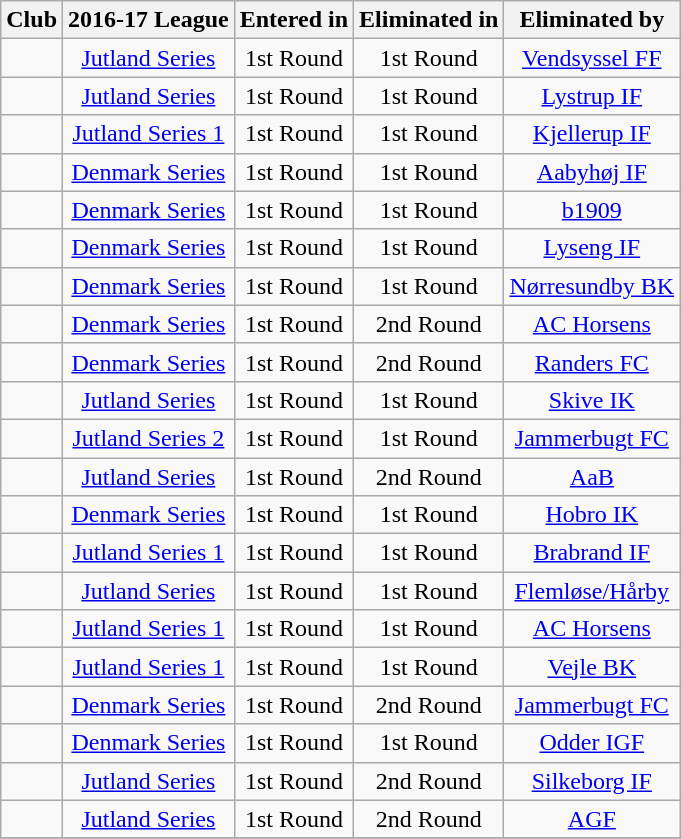<table class="wikitable sortable">
<tr>
<th>Club</th>
<th>2016-17 League</th>
<th>Entered in</th>
<th>Eliminated in</th>
<th>Eliminated by</th>
</tr>
<tr>
<td></td>
<td align="center"><a href='#'>Jutland Series</a></td>
<td align="center">1st Round</td>
<td align="center">1st Round</td>
<td align="center"><a href='#'>Vendsyssel FF</a></td>
</tr>
<tr>
<td></td>
<td align="center"><a href='#'>Jutland Series</a></td>
<td align="center">1st Round</td>
<td align="center">1st Round</td>
<td align="center"><a href='#'>Lystrup IF</a></td>
</tr>
<tr>
<td></td>
<td align="center"><a href='#'>Jutland Series 1</a></td>
<td align="center">1st Round</td>
<td align="center">1st Round</td>
<td align="center"><a href='#'>Kjellerup IF</a></td>
</tr>
<tr>
<td></td>
<td align="center"><a href='#'>Denmark Series</a></td>
<td align="center">1st Round</td>
<td align="center">1st Round</td>
<td align="center"><a href='#'>Aabyhøj IF</a></td>
</tr>
<tr>
<td></td>
<td align="center"><a href='#'>Denmark Series</a></td>
<td align="center">1st Round</td>
<td align="center">1st Round</td>
<td align="center"><a href='#'>b1909</a></td>
</tr>
<tr>
<td></td>
<td align="center"><a href='#'>Denmark Series</a></td>
<td align="center">1st Round</td>
<td align="center">1st Round</td>
<td align="center"><a href='#'>Lyseng IF</a></td>
</tr>
<tr>
<td></td>
<td align="center"><a href='#'>Denmark Series</a></td>
<td align="center">1st Round</td>
<td align="center">1st Round</td>
<td align="center"><a href='#'>Nørresundby BK</a></td>
</tr>
<tr>
<td></td>
<td align="center"><a href='#'>Denmark Series</a></td>
<td align="center">1st Round</td>
<td align="center">2nd Round</td>
<td align="center"><a href='#'>AC Horsens</a></td>
</tr>
<tr>
<td></td>
<td align="center"><a href='#'>Denmark Series</a></td>
<td align="center">1st Round</td>
<td align="center">2nd Round</td>
<td align="center"><a href='#'>Randers FC</a></td>
</tr>
<tr>
<td></td>
<td align="center"><a href='#'>Jutland Series</a></td>
<td align="center">1st Round</td>
<td align="center">1st Round</td>
<td align="center"><a href='#'>Skive IK</a></td>
</tr>
<tr>
<td></td>
<td align="center"><a href='#'>Jutland Series 2</a></td>
<td align="center">1st Round</td>
<td align="center">1st Round</td>
<td align="center"><a href='#'>Jammerbugt FC</a></td>
</tr>
<tr>
<td></td>
<td align="center"><a href='#'>Jutland Series</a></td>
<td align="center">1st Round</td>
<td align="center">2nd Round</td>
<td align="center"><a href='#'>AaB</a></td>
</tr>
<tr>
<td></td>
<td align="center"><a href='#'>Denmark Series</a></td>
<td align="center">1st Round</td>
<td align="center">1st Round</td>
<td align="center"><a href='#'>Hobro IK</a></td>
</tr>
<tr>
<td></td>
<td align="center"><a href='#'>Jutland Series 1</a></td>
<td align="center">1st Round</td>
<td align="center">1st Round</td>
<td align="center"><a href='#'>Brabrand IF</a></td>
</tr>
<tr>
<td></td>
<td align="center"><a href='#'>Jutland Series</a></td>
<td align="center">1st Round</td>
<td align="center">1st Round</td>
<td align="center"><a href='#'>Flemløse/Hårby</a></td>
</tr>
<tr>
<td></td>
<td align="center"><a href='#'>Jutland Series 1</a></td>
<td align="center">1st Round</td>
<td align="center">1st Round</td>
<td align="center"><a href='#'>AC Horsens</a></td>
</tr>
<tr>
<td></td>
<td align="center"><a href='#'>Jutland Series 1</a></td>
<td align="center">1st Round</td>
<td align="center">1st Round</td>
<td align="center"><a href='#'>Vejle BK</a></td>
</tr>
<tr>
<td></td>
<td align="center"><a href='#'>Denmark Series</a></td>
<td align="center">1st Round</td>
<td align="center">2nd Round</td>
<td align="center"><a href='#'>Jammerbugt FC</a></td>
</tr>
<tr>
<td></td>
<td align="center"><a href='#'>Denmark Series</a></td>
<td align="center">1st Round</td>
<td align="center">1st Round</td>
<td align="center"><a href='#'>Odder IGF</a></td>
</tr>
<tr>
<td></td>
<td align="center"><a href='#'>Jutland Series</a></td>
<td align="center">1st Round</td>
<td align="center">2nd Round</td>
<td align="center"><a href='#'>Silkeborg IF</a></td>
</tr>
<tr>
<td></td>
<td align="center"><a href='#'>Jutland Series</a></td>
<td align="center">1st Round</td>
<td align="center">2nd Round</td>
<td align="center"><a href='#'>AGF</a></td>
</tr>
<tr>
</tr>
</table>
